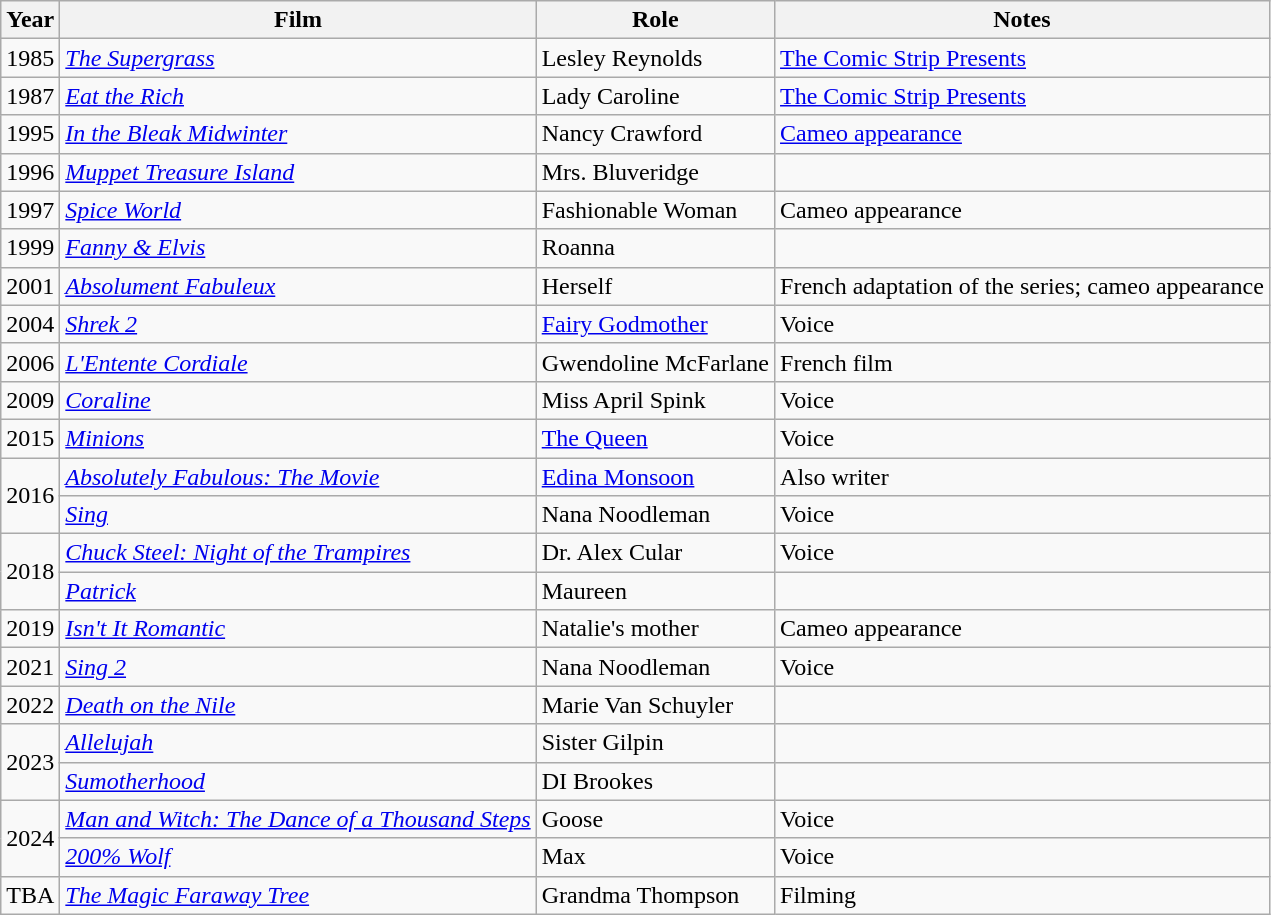<table class="wikitable sortable">
<tr>
<th>Year</th>
<th>Film</th>
<th>Role</th>
<th>Notes</th>
</tr>
<tr>
<td>1985</td>
<td><em><a href='#'>The Supergrass</a></em></td>
<td>Lesley Reynolds</td>
<td><a href='#'>The Comic Strip Presents</a></td>
</tr>
<tr>
<td>1987</td>
<td><em><a href='#'>Eat the Rich</a></em></td>
<td>Lady Caroline</td>
<td><a href='#'>The Comic Strip Presents</a></td>
</tr>
<tr>
<td>1995</td>
<td><em><a href='#'>In the Bleak Midwinter</a></em></td>
<td>Nancy Crawford</td>
<td><a href='#'>Cameo appearance</a></td>
</tr>
<tr>
<td>1996</td>
<td><em><a href='#'>Muppet Treasure Island</a></em></td>
<td>Mrs. Bluveridge</td>
<td></td>
</tr>
<tr>
<td>1997</td>
<td><em><a href='#'>Spice World</a></em></td>
<td>Fashionable Woman</td>
<td>Cameo appearance</td>
</tr>
<tr>
<td>1999</td>
<td><em><a href='#'>Fanny & Elvis</a></em></td>
<td>Roanna</td>
<td></td>
</tr>
<tr>
<td>2001</td>
<td><em><a href='#'>Absolument Fabuleux</a></em></td>
<td>Herself</td>
<td>French adaptation of the series; cameo appearance</td>
</tr>
<tr>
<td>2004</td>
<td><em><a href='#'>Shrek 2</a></em></td>
<td><a href='#'>Fairy Godmother</a></td>
<td>Voice</td>
</tr>
<tr>
<td>2006</td>
<td><em><a href='#'>L'Entente Cordiale</a></em></td>
<td>Gwendoline McFarlane</td>
<td>French film</td>
</tr>
<tr>
<td>2009</td>
<td><em><a href='#'>Coraline</a></em></td>
<td>Miss April Spink</td>
<td>Voice</td>
</tr>
<tr>
<td>2015</td>
<td><em><a href='#'>Minions</a></em></td>
<td><a href='#'>The Queen</a></td>
<td>Voice</td>
</tr>
<tr>
<td rowspan=2>2016</td>
<td><em><a href='#'>Absolutely Fabulous: The Movie</a></em></td>
<td><a href='#'>Edina Monsoon</a></td>
<td>Also writer</td>
</tr>
<tr>
<td><em><a href='#'>Sing</a></em></td>
<td>Nana Noodleman</td>
<td>Voice</td>
</tr>
<tr>
<td rowspan=2>2018</td>
<td><em><a href='#'>Chuck Steel: Night of the Trampires</a></em></td>
<td>Dr. Alex Cular</td>
<td>Voice</td>
</tr>
<tr>
<td><em><a href='#'>Patrick</a></em></td>
<td>Maureen</td>
<td></td>
</tr>
<tr>
<td>2019</td>
<td><em><a href='#'>Isn't It Romantic</a></em></td>
<td>Natalie's mother</td>
<td>Cameo appearance</td>
</tr>
<tr>
<td>2021</td>
<td><em><a href='#'>Sing 2</a></em></td>
<td>Nana Noodleman</td>
<td>Voice</td>
</tr>
<tr>
<td>2022</td>
<td><em><a href='#'>Death on the Nile</a></em></td>
<td>Marie Van Schuyler</td>
<td></td>
</tr>
<tr>
<td rowspan=2>2023</td>
<td><em><a href='#'>Allelujah</a></em></td>
<td>Sister Gilpin</td>
<td></td>
</tr>
<tr>
<td><em><a href='#'>Sumotherhood</a></em></td>
<td>DI Brookes</td>
<td></td>
</tr>
<tr>
<td rowspan=2>2024</td>
<td><em><a href='#'>Man and Witch: The Dance of a Thousand Steps</a></em></td>
<td>Goose</td>
<td>Voice</td>
</tr>
<tr>
<td><em><a href='#'>200% Wolf</a></em></td>
<td>Max</td>
<td>Voice</td>
</tr>
<tr>
<td>TBA</td>
<td><em><a href='#'>The Magic Faraway Tree</a></em></td>
<td>Grandma Thompson</td>
<td>Filming</td>
</tr>
</table>
